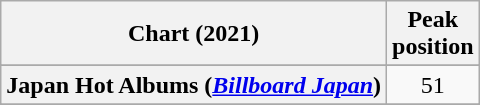<table class="wikitable sortable plainrowheaders" style="text-align:center">
<tr>
<th scope="col">Chart (2021)</th>
<th scope="col">Peak<br>position</th>
</tr>
<tr>
</tr>
<tr>
</tr>
<tr>
</tr>
<tr>
</tr>
<tr>
</tr>
<tr>
</tr>
<tr>
</tr>
<tr>
</tr>
<tr>
<th scope="row">Japan Hot Albums (<em><a href='#'>Billboard Japan</a></em>)</th>
<td>51</td>
</tr>
<tr>
</tr>
<tr>
</tr>
<tr>
</tr>
<tr>
</tr>
<tr>
</tr>
<tr>
</tr>
<tr>
</tr>
<tr>
</tr>
<tr>
</tr>
<tr>
</tr>
<tr>
</tr>
</table>
